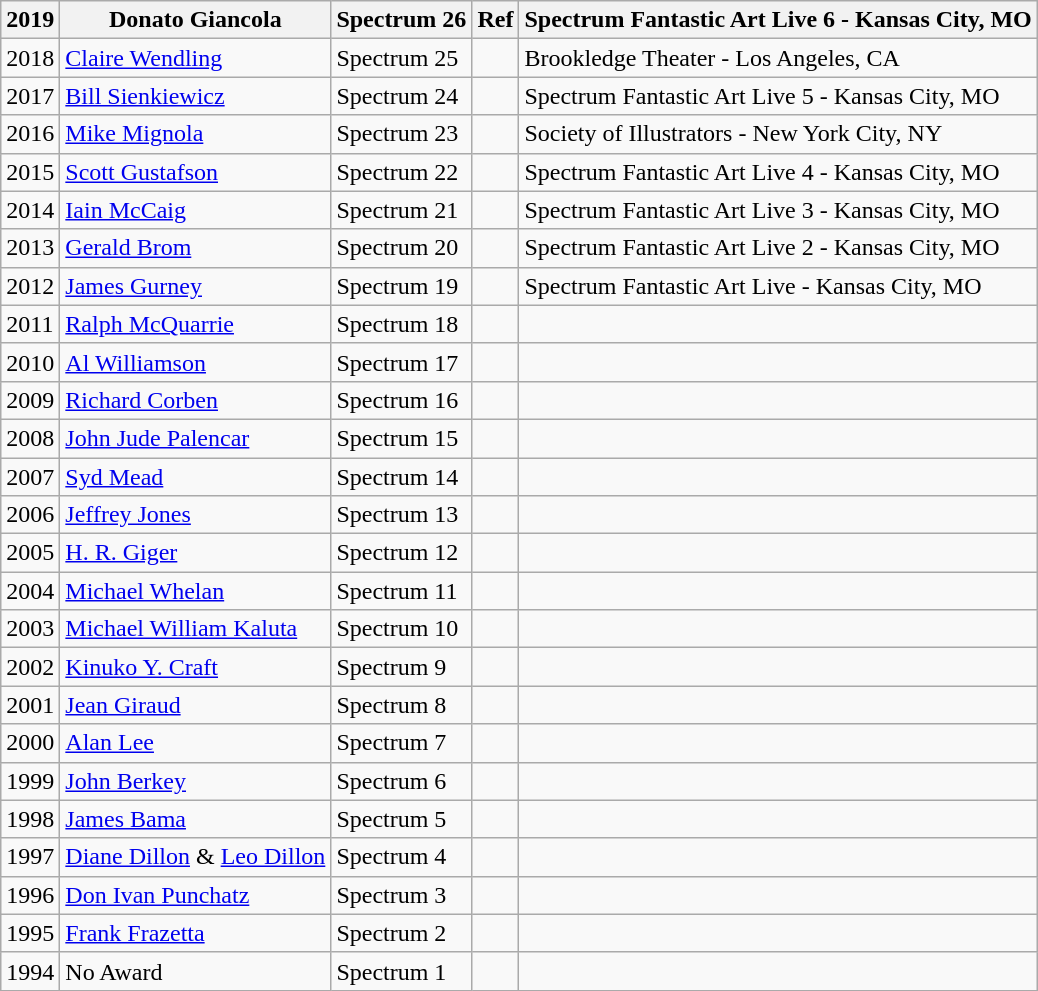<table class="wikitable">
<tr>
<th>2019</th>
<th>Donato Giancola</th>
<th>Spectrum 26</th>
<th>Ref</th>
<th>Spectrum Fantastic Art Live 6 - Kansas City, MO</th>
</tr>
<tr>
<td>2018</td>
<td><a href='#'>Claire Wendling</a></td>
<td>Spectrum 25</td>
<td></td>
<td>Brookledge Theater - Los Angeles, CA</td>
</tr>
<tr>
<td>2017</td>
<td><a href='#'>Bill Sienkiewicz</a></td>
<td>Spectrum 24</td>
<td></td>
<td>Spectrum Fantastic Art Live 5 - Kansas City, MO</td>
</tr>
<tr>
<td>2016</td>
<td><a href='#'>Mike Mignola</a></td>
<td>Spectrum 23</td>
<td></td>
<td>Society of Illustrators - New York City, NY</td>
</tr>
<tr>
<td>2015</td>
<td><a href='#'>Scott Gustafson</a></td>
<td>Spectrum 22</td>
<td></td>
<td>Spectrum Fantastic Art Live 4 - Kansas City, MO</td>
</tr>
<tr>
<td>2014</td>
<td><a href='#'>Iain McCaig</a></td>
<td>Spectrum 21</td>
<td></td>
<td>Spectrum Fantastic Art Live 3 - Kansas City, MO</td>
</tr>
<tr>
<td>2013</td>
<td><a href='#'>Gerald Brom</a></td>
<td>Spectrum 20</td>
<td></td>
<td>Spectrum Fantastic Art Live 2 - Kansas City, MO</td>
</tr>
<tr>
<td>2012</td>
<td><a href='#'>James Gurney</a></td>
<td>Spectrum 19</td>
<td></td>
<td>Spectrum Fantastic Art Live - Kansas City, MO</td>
</tr>
<tr>
<td>2011</td>
<td><a href='#'>Ralph McQuarrie</a></td>
<td>Spectrum 18</td>
<td></td>
<td></td>
</tr>
<tr>
<td>2010</td>
<td><a href='#'>Al Williamson</a></td>
<td>Spectrum 17</td>
<td></td>
<td></td>
</tr>
<tr>
<td>2009</td>
<td><a href='#'>Richard Corben</a></td>
<td>Spectrum 16</td>
<td></td>
<td></td>
</tr>
<tr>
<td>2008</td>
<td><a href='#'>John Jude Palencar</a></td>
<td>Spectrum 15</td>
<td></td>
<td></td>
</tr>
<tr>
<td>2007</td>
<td><a href='#'>Syd Mead</a></td>
<td>Spectrum 14</td>
<td></td>
<td></td>
</tr>
<tr>
<td>2006</td>
<td><a href='#'>Jeffrey Jones</a></td>
<td>Spectrum 13</td>
<td></td>
<td></td>
</tr>
<tr>
<td>2005</td>
<td><a href='#'>H. R. Giger</a></td>
<td>Spectrum 12</td>
<td></td>
<td></td>
</tr>
<tr>
<td>2004</td>
<td><a href='#'>Michael Whelan</a></td>
<td>Spectrum 11</td>
<td></td>
<td></td>
</tr>
<tr>
<td>2003</td>
<td><a href='#'>Michael William Kaluta</a></td>
<td>Spectrum 10</td>
<td></td>
<td></td>
</tr>
<tr>
<td>2002</td>
<td><a href='#'>Kinuko Y. Craft</a></td>
<td>Spectrum 9</td>
<td></td>
<td></td>
</tr>
<tr>
<td>2001</td>
<td><a href='#'>Jean Giraud</a></td>
<td>Spectrum 8</td>
<td></td>
<td></td>
</tr>
<tr>
<td>2000</td>
<td><a href='#'>Alan Lee</a></td>
<td>Spectrum 7</td>
<td></td>
<td></td>
</tr>
<tr>
<td>1999</td>
<td><a href='#'>John Berkey</a></td>
<td>Spectrum 6</td>
<td></td>
<td></td>
</tr>
<tr>
<td>1998</td>
<td><a href='#'>James Bama</a></td>
<td>Spectrum 5</td>
<td></td>
<td></td>
</tr>
<tr>
<td>1997</td>
<td><a href='#'>Diane Dillon</a> & <a href='#'>Leo Dillon</a></td>
<td>Spectrum 4</td>
<td></td>
<td></td>
</tr>
<tr>
<td>1996</td>
<td><a href='#'>Don Ivan Punchatz</a></td>
<td>Spectrum 3</td>
<td></td>
<td></td>
</tr>
<tr>
<td>1995</td>
<td><a href='#'>Frank Frazetta</a></td>
<td>Spectrum 2</td>
<td></td>
<td></td>
</tr>
<tr>
<td>1994</td>
<td>No Award</td>
<td>Spectrum 1</td>
<td></td>
<td></td>
</tr>
</table>
